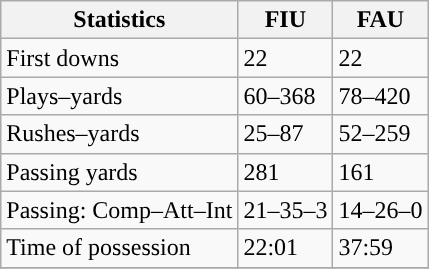<table class="wikitable" style="float: left;">
<tr>
<th>Statistics</th>
<th>FIU</th>
<th>FAU</th>
</tr>
<tr>
<td>First downs</td>
<td>22</td>
<td>22</td>
</tr>
<tr>
<td>Plays–yards</td>
<td>60–368</td>
<td>78–420</td>
</tr>
<tr>
<td>Rushes–yards</td>
<td>25–87</td>
<td>52–259</td>
</tr>
<tr>
<td>Passing yards</td>
<td>281</td>
<td>161</td>
</tr>
<tr>
<td>Passing: Comp–Att–Int</td>
<td>21–35–3</td>
<td>14–26–0</td>
</tr>
<tr>
<td>Time of possession</td>
<td>22:01</td>
<td>37:59</td>
</tr>
<tr>
</tr>
</table>
